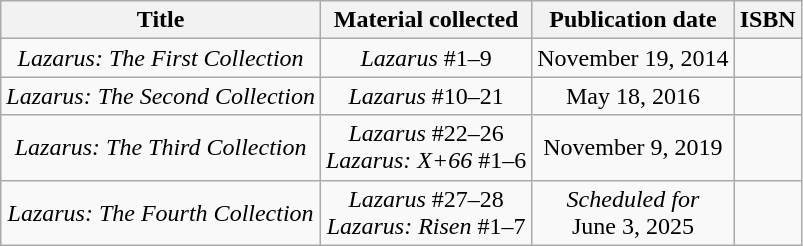<table class="wikitable" style="text-align: center">
<tr>
<th scope="col">Title</th>
<th scope="col">Material collected</th>
<th scope="col">Publication date</th>
<th scope="col">ISBN</th>
</tr>
<tr>
<td><em>Lazarus: The First Collection</em></td>
<td><em>Lazarus</em> #1–9</td>
<td>November 19, 2014</td>
<td></td>
</tr>
<tr>
<td><em>Lazarus: The Second Collection</em></td>
<td><em>Lazarus</em> #10–21</td>
<td>May 18, 2016</td>
<td></td>
</tr>
<tr>
<td><em>Lazarus: The Third Collection</em></td>
<td><em>Lazarus</em> #22–26<br><em>Lazarus: X+66</em> #1–6</td>
<td>November 9, 2019</td>
<td></td>
</tr>
<tr>
<td><em>Lazarus: The Fourth Collection</em></td>
<td><em>Lazarus</em> #27–28<br><em>Lazarus: Risen</em> #1–7</td>
<td><em>Scheduled for</em><br>June 3, 2025</td>
<td></td>
</tr>
</table>
